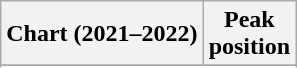<table class="wikitable sortable plainrowheaders" style="text-align:center">
<tr>
<th scope="col">Chart (2021–2022)</th>
<th scope="col">Peak<br>position</th>
</tr>
<tr>
</tr>
<tr>
</tr>
<tr>
</tr>
<tr>
</tr>
</table>
